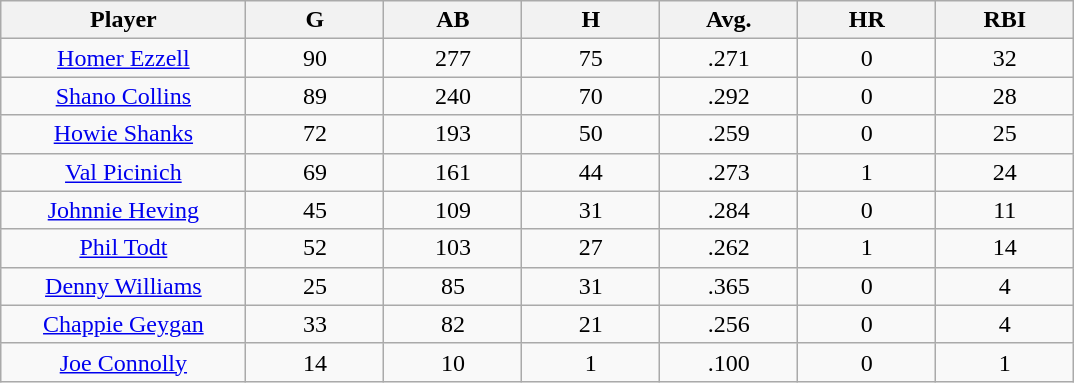<table class="wikitable sortable">
<tr>
<th bgcolor="#DDDDFF" width="16%">Player</th>
<th bgcolor="#DDDDFF" width="9%">G</th>
<th bgcolor="#DDDDFF" width="9%">AB</th>
<th bgcolor="#DDDDFF" width="9%">H</th>
<th bgcolor="#DDDDFF" width="9%">Avg.</th>
<th bgcolor="#DDDDFF" width="9%">HR</th>
<th bgcolor="#DDDDFF" width="9%">RBI</th>
</tr>
<tr align="center">
<td><a href='#'>Homer Ezzell</a></td>
<td>90</td>
<td>277</td>
<td>75</td>
<td>.271</td>
<td>0</td>
<td>32</td>
</tr>
<tr align=center>
<td><a href='#'>Shano Collins</a></td>
<td>89</td>
<td>240</td>
<td>70</td>
<td>.292</td>
<td>0</td>
<td>28</td>
</tr>
<tr align=center>
<td><a href='#'>Howie Shanks</a></td>
<td>72</td>
<td>193</td>
<td>50</td>
<td>.259</td>
<td>0</td>
<td>25</td>
</tr>
<tr align=center>
<td><a href='#'>Val Picinich</a></td>
<td>69</td>
<td>161</td>
<td>44</td>
<td>.273</td>
<td>1</td>
<td>24</td>
</tr>
<tr align=center>
<td><a href='#'>Johnnie Heving</a></td>
<td>45</td>
<td>109</td>
<td>31</td>
<td>.284</td>
<td>0</td>
<td>11</td>
</tr>
<tr align=center>
<td><a href='#'>Phil Todt</a></td>
<td>52</td>
<td>103</td>
<td>27</td>
<td>.262</td>
<td>1</td>
<td>14</td>
</tr>
<tr align=center>
<td><a href='#'>Denny Williams</a></td>
<td>25</td>
<td>85</td>
<td>31</td>
<td>.365</td>
<td>0</td>
<td>4</td>
</tr>
<tr align=center>
<td><a href='#'>Chappie Geygan</a></td>
<td>33</td>
<td>82</td>
<td>21</td>
<td>.256</td>
<td>0</td>
<td>4</td>
</tr>
<tr align=center>
<td><a href='#'>Joe Connolly</a></td>
<td>14</td>
<td>10</td>
<td>1</td>
<td>.100</td>
<td>0</td>
<td>1</td>
</tr>
</table>
